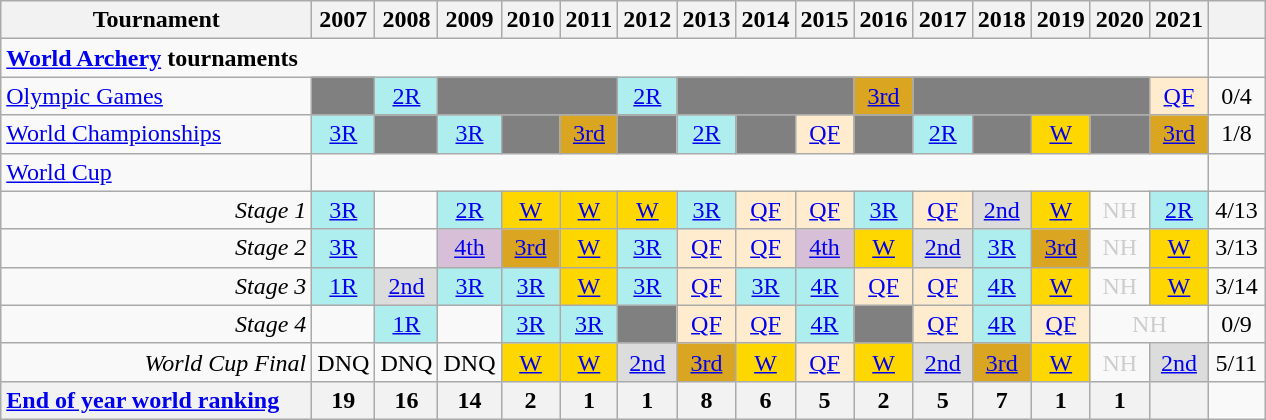<table class=wikitable style=text-align:center>
<tr>
<th width=200>Tournament</th>
<th width=30>2007</th>
<th width=30>2008</th>
<th width=30>2009</th>
<th width=30>2010</th>
<th width=30>2011</th>
<th width=30>2012</th>
<th width=30>2013</th>
<th width=30>2014</th>
<th width=30>2015</th>
<th width=30>2016</th>
<th width=30>2017</th>
<th width=30>2018</th>
<th width=30>2019</th>
<th width=30>2020</th>
<th width=30>2021</th>
<th width=30></th>
</tr>
<tr>
<td colspan="16" style="text-align:left;"><strong><a href='#'>World Archery</a> tournaments</strong></td>
</tr>
<tr>
<td align=left><a href='#'>Olympic Games</a></td>
<td style="background:#808080;"></td>
<td style="background:#afeeee;"><a href='#'>2R</a></td>
<td colspan="3" style="background:#808080;"></td>
<td style="background:#afeeee;"><a href='#'>2R</a></td>
<td colspan="3" style="background:#808080;"></td>
<td style="background:#DAA520;"><a href='#'>3rd</a></td>
<td colspan="4" style="background:#808080;"></td>
<td style="background:#ffebcd;"><a href='#'>QF</a></td>
<td>0/4</td>
</tr>
<tr>
<td align=left><a href='#'>World Championships</a></td>
<td style="background:#afeeee;"><a href='#'>3R</a></td>
<td style="background:#808080;"></td>
<td style="background:#afeeee;"><a href='#'>3R</a></td>
<td style="background:#808080;"></td>
<td style="background:#DAA520;"><a href='#'>3rd</a></td>
<td style="background:#808080;"></td>
<td style="background:#afeeee;"><a href='#'>2R</a></td>
<td style="background:#808080;"></td>
<td style="background:#ffebcd;"><a href='#'>QF</a></td>
<td style="background:#808080;"></td>
<td style="background:#afeeee;"><a href='#'>2R</a></td>
<td style="background:#808080;"></td>
<td style="background:#FFD700;"><a href='#'>W</a></td>
<td style="background:#808080;"></td>
<td style="background:#DAA520;"><a href='#'>3rd</a></td>
<td>1/8</td>
</tr>
<tr>
<td align=left><a href='#'>World Cup</a></td>
<td colspan="15"></td>
</tr>
<tr>
<td align=right><em>Stage 1</em></td>
<td style="background:#afeeee;"><a href='#'>3R</a></td>
<td></td>
<td style="background:#afeeee;"><a href='#'>2R</a></td>
<td style="background:#FFD700;"><a href='#'>W</a></td>
<td style="background:#FFD700;"><a href='#'>W</a></td>
<td style="background:#FFD700;"><a href='#'>W</a></td>
<td style="background:#afeeee;"><a href='#'>3R</a></td>
<td style="background:#ffebcd;"><a href='#'>QF</a></td>
<td style="background:#ffebcd;"><a href='#'>QF</a></td>
<td style="background:#afeeee;"><a href='#'>3R</a></td>
<td style="background:#ffebcd;"><a href='#'>QF</a></td>
<td style="background:#DCDCDC;"><a href='#'>2nd</a></td>
<td style="background:#FFD700;"><a href='#'>W</a></td>
<td style=color:#ccc>NH</td>
<td style="background:#afeeee;"><a href='#'>2R</a></td>
<td>4/13</td>
</tr>
<tr>
<td align=right><em>Stage 2</em></td>
<td style="background:#afeeee;"><a href='#'>3R</a></td>
<td></td>
<td style="background:thistle;"><a href='#'>4th</a></td>
<td style="background:#DAA520;"><a href='#'>3rd</a></td>
<td style="background:#FFD700;"><a href='#'>W</a></td>
<td style="background:#afeeee;"><a href='#'>3R</a></td>
<td style="background:#ffebcd;"><a href='#'>QF</a></td>
<td style="background:#ffebcd;"><a href='#'>QF</a></td>
<td style="background:thistle;"><a href='#'>4th</a></td>
<td style="background:#FFD700;"><a href='#'>W</a></td>
<td style="background:#DCDCDC;"><a href='#'>2nd</a></td>
<td style="background:#afeeee;"><a href='#'>3R</a></td>
<td style="background:#DAA520;"><a href='#'>3rd</a></td>
<td style=color:#ccc>NH</td>
<td style="background:#FFD700;"><a href='#'>W</a></td>
<td>3/13</td>
</tr>
<tr>
<td align=right><em>Stage 3</em></td>
<td style="background:#afeeee;"><a href='#'>1R</a></td>
<td style="background:#DCDCDC;"><a href='#'>2nd</a></td>
<td style="background:#afeeee;"><a href='#'>3R</a></td>
<td style="background:#afeeee;"><a href='#'>3R</a></td>
<td style="background:#FFD700;"><a href='#'>W</a></td>
<td style="background:#afeeee;"><a href='#'>3R</a></td>
<td style="background:#ffebcd;"><a href='#'>QF</a></td>
<td style="background:#afeeee;"><a href='#'>3R</a></td>
<td style="background:#afeeee;"><a href='#'>4R</a></td>
<td style="background:#ffebcd;"><a href='#'>QF</a></td>
<td style="background:#ffebcd;"><a href='#'>QF</a></td>
<td style="background:#afeeee;"><a href='#'>4R</a></td>
<td style="background:#FFD700;"><a href='#'>W</a></td>
<td style=color:#ccc>NH</td>
<td style="background:#FFD700;"><a href='#'>W</a></td>
<td>3/14</td>
</tr>
<tr>
<td align=right><em>Stage 4</em></td>
<td></td>
<td style="background:#afeeee;"><a href='#'>1R</a></td>
<td></td>
<td style="background:#afeeee;"><a href='#'>3R</a></td>
<td style="background:#afeeee;"><a href='#'>3R</a></td>
<td style="background:#808080;"></td>
<td style="background:#ffebcd;"><a href='#'>QF</a></td>
<td style="background:#ffebcd;"><a href='#'>QF</a></td>
<td style="background:#afeeee;"><a href='#'>4R</a></td>
<td style="background:#808080;"></td>
<td style="background:#ffebcd;"><a href='#'>QF</a></td>
<td style="background:#afeeee;"><a href='#'>4R</a></td>
<td style="background:#ffebcd;"><a href='#'>QF</a></td>
<td style=color:#ccc colspan=2>NH</td>
<td>0/9</td>
</tr>
<tr>
<td align=right><em>World Cup Final</em></td>
<td>DNQ</td>
<td>DNQ</td>
<td>DNQ</td>
<td style="background:#FFD700;"><a href='#'>W</a></td>
<td style="background:#FFD700;"><a href='#'>W</a></td>
<td style="background:#DCDCDC;"><a href='#'>2nd</a></td>
<td style="background:#DAA520;"><a href='#'>3rd</a></td>
<td style="background:#FFD700;"><a href='#'>W</a></td>
<td style="background:#ffebcd;"><a href='#'>QF</a></td>
<td style="background:#FFD700;"><a href='#'>W</a></td>
<td style="background:#DCDCDC;"><a href='#'>2nd</a></td>
<td style="background:#DAA520;"><a href='#'>3rd</a></td>
<td style="background:#FFD700;"><a href='#'>W</a></td>
<td style=color:#ccc>NH</td>
<td style="background:#DCDCDC;"><a href='#'>2nd</a></td>
<td>5/11</td>
</tr>
<tr>
<th style=text-align:left><a href='#'>End of year world ranking</a></th>
<th>19</th>
<th>16</th>
<th>14</th>
<th>2</th>
<th>1</th>
<th>1</th>
<th>8</th>
<th>6</th>
<th>5</th>
<th>2</th>
<th>5</th>
<th>7</th>
<th>1</th>
<th>1</th>
<th></th>
</tr>
</table>
